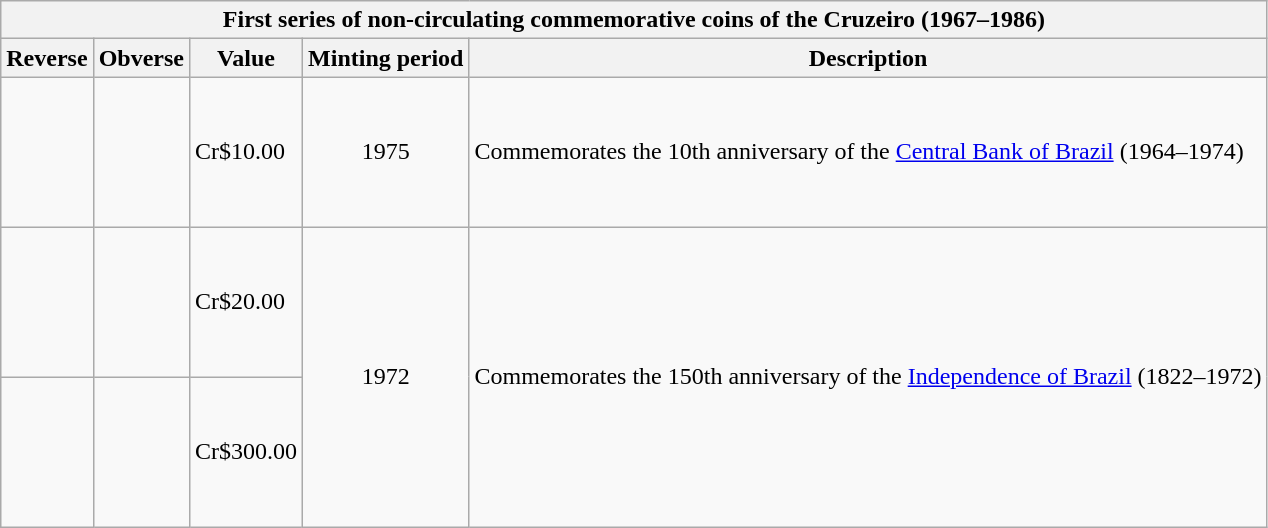<table border="1" class="wikitable mw-collapsible mw-collapsed">
<tr>
<th colspan="5">First series of non-circulating commemorative coins of the Cruzeiro (1967–1986)</th>
</tr>
<tr>
<th>Reverse</th>
<th>Obverse</th>
<th>Value</th>
<th>Minting period</th>
<th>Description</th>
</tr>
<tr style="height:100px;">
<td></td>
<td></td>
<td>Cr$10.00</td>
<td style="text-align: center;">1975</td>
<td>Commemorates the 10th anniversary of the <a href='#'>Central Bank of Brazil</a> (1964–1974)</td>
</tr>
<tr style="height:100px;">
<td></td>
<td></td>
<td>Cr$20.00</td>
<td rowspan="2" style="text-align: center;">1972</td>
<td rowspan="2">Commemorates the 150th anniversary of the <a href='#'>Independence of Brazil</a> (1822–1972)</td>
</tr>
<tr style="height:100px;">
<td></td>
<td></td>
<td>Cr$300.00</td>
</tr>
</table>
